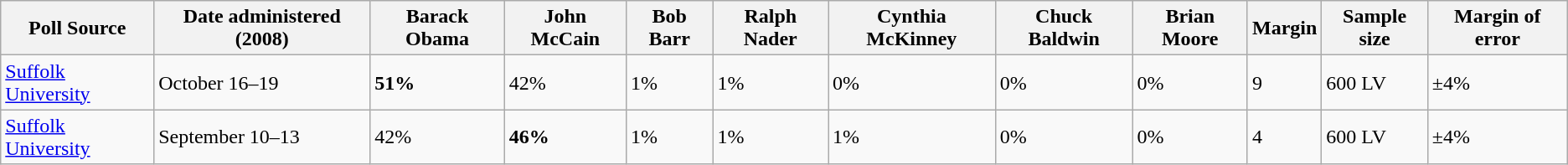<table class="wikitable collapsible">
<tr>
<th>Poll Source</th>
<th>Date administered (2008)</th>
<th>Barack Obama</th>
<th>John McCain</th>
<th>Bob Barr</th>
<th>Ralph Nader</th>
<th>Cynthia McKinney</th>
<th>Chuck Baldwin</th>
<th>Brian Moore</th>
<th>Margin</th>
<th>Sample size</th>
<th>Margin of error</th>
</tr>
<tr>
<td><a href='#'>Suffolk University</a></td>
<td>October 16–19</td>
<td><strong>51%</strong></td>
<td>42%</td>
<td>1%</td>
<td>1%</td>
<td>0%</td>
<td>0%</td>
<td>0%</td>
<td>9</td>
<td>600 LV</td>
<td>±4%</td>
</tr>
<tr>
<td><a href='#'>Suffolk University</a></td>
<td>September 10–13</td>
<td>42%</td>
<td><strong>46%</strong></td>
<td>1%</td>
<td>1%</td>
<td>1%</td>
<td>0%</td>
<td>0%</td>
<td>4</td>
<td>600 LV</td>
<td>±4%</td>
</tr>
</table>
